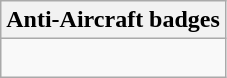<table class="wikitable">
<tr>
<th>Anti-Aircraft badges</th>
</tr>
<tr>
<td><br></td>
</tr>
</table>
